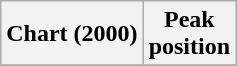<table class="wikitable plainrowheaders" style="text-align:center">
<tr>
<th scope="col">Chart (2000)</th>
<th scope="col">Peak<br>position</th>
</tr>
<tr>
</tr>
</table>
